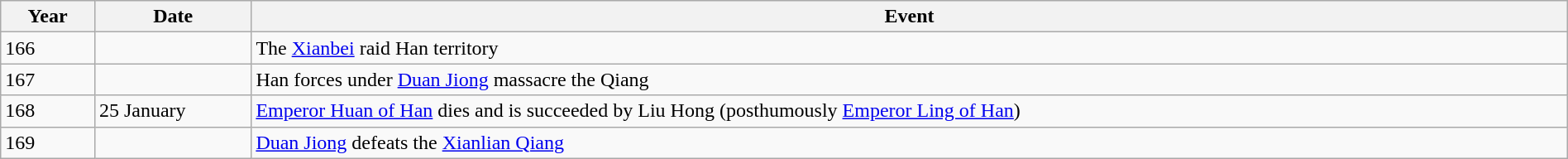<table class="wikitable" style="width:100%;">
<tr>
<th style="width:6%">Year</th>
<th style="width:10%">Date</th>
<th>Event</th>
</tr>
<tr>
<td>166</td>
<td></td>
<td>The <a href='#'>Xianbei</a> raid Han territory</td>
</tr>
<tr>
<td>167</td>
<td></td>
<td>Han forces under <a href='#'>Duan Jiong</a> massacre the Qiang</td>
</tr>
<tr>
<td>168</td>
<td>25 January</td>
<td><a href='#'>Emperor Huan of Han</a> dies and is succeeded by Liu Hong (posthumously <a href='#'>Emperor Ling of Han</a>)</td>
</tr>
<tr>
<td>169</td>
<td></td>
<td><a href='#'>Duan Jiong</a> defeats the <a href='#'>Xianlian Qiang</a></td>
</tr>
</table>
